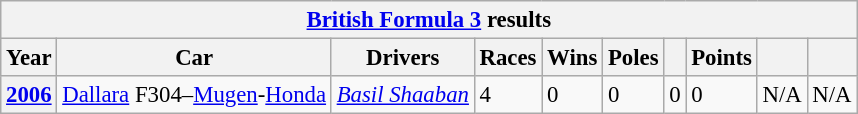<table class="wikitable" style="font-size:95%">
<tr>
<th colspan=10><a href='#'>British Formula 3</a> results</th>
</tr>
<tr>
<th>Year</th>
<th>Car</th>
<th>Drivers</th>
<th>Races</th>
<th>Wins</th>
<th>Poles</th>
<th></th>
<th>Points</th>
<th></th>
<th></th>
</tr>
<tr>
<th><a href='#'>2006</a></th>
<td><a href='#'>Dallara</a> F304–<a href='#'>Mugen</a>-<a href='#'>Honda</a></td>
<td> <em><a href='#'>Basil Shaaban</a></em></td>
<td>4</td>
<td>0</td>
<td>0</td>
<td>0</td>
<td>0</td>
<td>N/A</td>
<td>N/A</td>
</tr>
</table>
